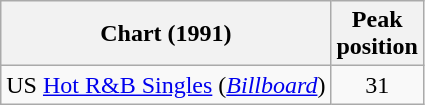<table class="wikitable sortable">
<tr>
<th>Chart (1991)</th>
<th>Peak<br>position</th>
</tr>
<tr>
<td>US <a href='#'>Hot R&B Singles</a> (<em><a href='#'>Billboard</a></em>)</td>
<td align=center>31</td>
</tr>
</table>
